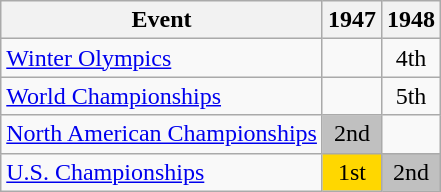<table class="wikitable">
<tr>
<th>Event</th>
<th>1947</th>
<th>1948</th>
</tr>
<tr>
<td><a href='#'>Winter Olympics</a></td>
<td></td>
<td align="center">4th</td>
</tr>
<tr>
<td><a href='#'>World Championships</a></td>
<td></td>
<td align="center">5th</td>
</tr>
<tr>
<td><a href='#'>North American Championships</a></td>
<td align="center" bgcolor="silver">2nd</td>
<td></td>
</tr>
<tr>
<td><a href='#'>U.S. Championships</a></td>
<td align="center" bgcolor="gold">1st</td>
<td align="center" bgcolor="silver">2nd</td>
</tr>
</table>
